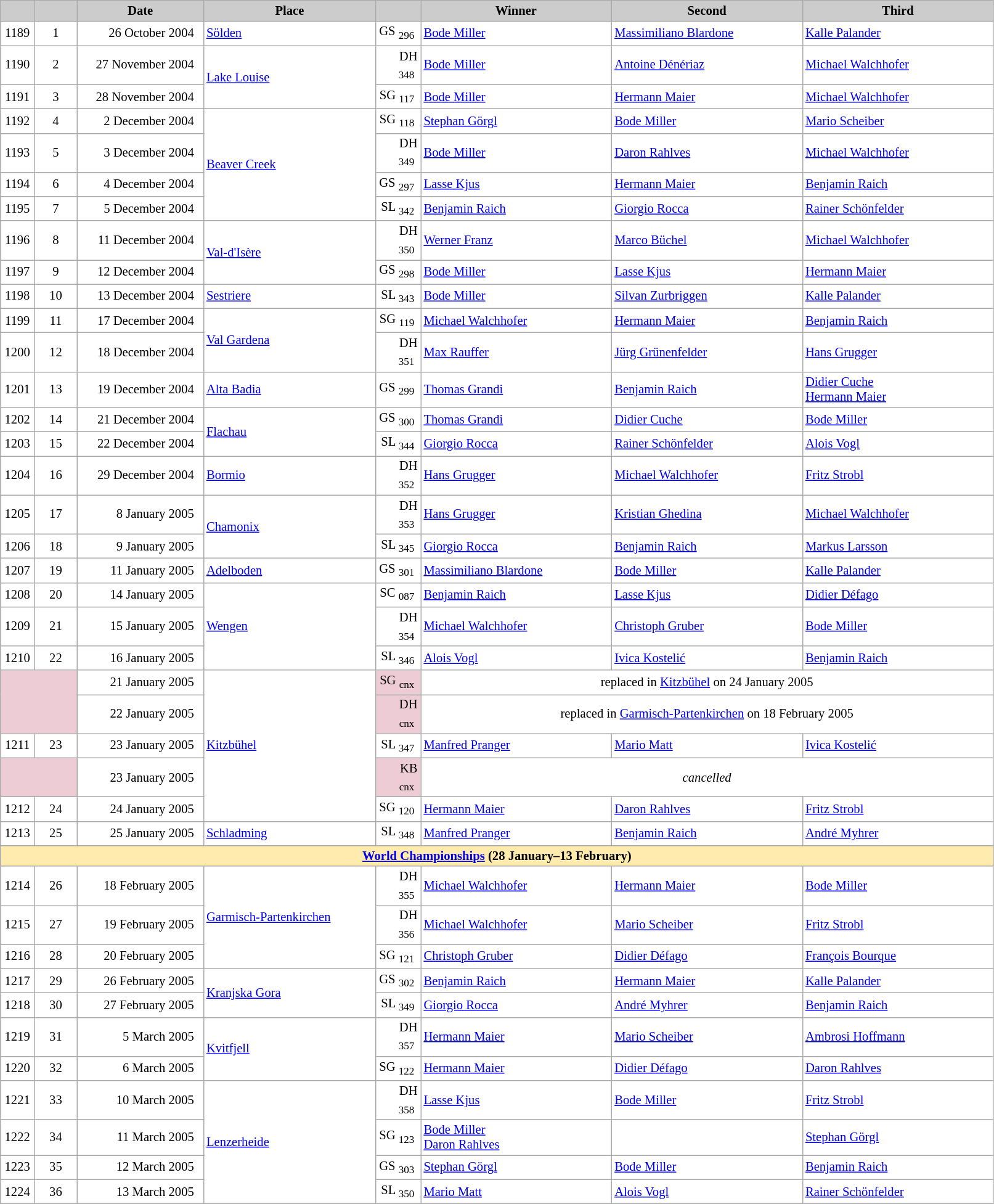<table class="wikitable plainrowheaders" style="background:#fff; font-size:86%; line-height:16px; border:grey solid 1px; border-collapse:collapse;">
<tr style="background:#ccc; text-align:center;">
<td align="center" width="30"></td>
<td align="center" width="40"></td>
<td align="center" width="130"><strong>Date</strong></td>
<td align="center" width="180"><strong>Place</strong></td>
<td align="center" width="42"></td>
<td align="center" width="200"><strong>Winner</strong></td>
<td align="center" width="200"><strong>Second</strong></td>
<td align="center" width="200"><strong>Third</strong></td>
</tr>
<tr>
<td align=center>1189</td>
<td align=center>1</td>
<td align=right>26 October 2004  </td>
<td> <a href='#'>Sölden</a></td>
<td align=right>GS <sub>296</sub> </td>
<td> <a href='#'>Bode Miller</a></td>
<td> <a href='#'>Massimiliano Blardone</a></td>
<td> <a href='#'>Kalle Palander</a></td>
</tr>
<tr>
<td align=center>1190</td>
<td align=center>2</td>
<td align=right>27 November 2004  </td>
<td rowspan=2> <a href='#'>Lake Louise</a></td>
<td align=right>DH <sub>348</sub> </td>
<td> <a href='#'>Bode Miller</a></td>
<td> <a href='#'>Antoine Dénériaz</a></td>
<td> <a href='#'>Michael Walchhofer</a></td>
</tr>
<tr>
<td align=center>1191</td>
<td align=center>3</td>
<td align=right>28 November 2004  </td>
<td align=right>SG <sub>117</sub> </td>
<td> <a href='#'>Bode Miller</a></td>
<td> <a href='#'>Hermann Maier</a></td>
<td> <a href='#'>Michael Walchhofer</a></td>
</tr>
<tr>
<td align=center>1192</td>
<td align=center>4</td>
<td align=right>2 December 2004  </td>
<td rowspan=4> <a href='#'>Beaver Creek</a></td>
<td align=right>SG <sub>118</sub> </td>
<td> <a href='#'>Stephan Görgl</a></td>
<td> <a href='#'>Bode Miller</a></td>
<td> <a href='#'>Mario Scheiber</a></td>
</tr>
<tr>
<td align=center>1193</td>
<td align=center>5</td>
<td align=right>3 December 2004  </td>
<td align=right>DH <sub>349</sub> </td>
<td> <a href='#'>Bode Miller</a></td>
<td> <a href='#'>Daron Rahlves</a></td>
<td> <a href='#'>Michael Walchhofer</a></td>
</tr>
<tr>
<td align=center>1194</td>
<td align=center>6</td>
<td align=right>4 December 2004  </td>
<td align=right>GS <sub>297</sub> </td>
<td> <a href='#'>Lasse Kjus</a></td>
<td> <a href='#'>Hermann Maier</a></td>
<td> <a href='#'>Benjamin Raich</a></td>
</tr>
<tr>
<td align=center>1195</td>
<td align=center>7</td>
<td align=right>5 December 2004  </td>
<td align=right>SL <sub>342</sub> </td>
<td> <a href='#'>Benjamin Raich</a></td>
<td> <a href='#'>Giorgio Rocca</a></td>
<td> <a href='#'>Rainer Schönfelder</a></td>
</tr>
<tr>
<td align=center>1196</td>
<td align=center>8</td>
<td align=right>11 December 2004  </td>
<td rowspan=2> <a href='#'>Val-d'Isère</a></td>
<td align=right>DH <sub>350</sub> </td>
<td> <a href='#'>Werner Franz</a></td>
<td> <a href='#'>Marco Büchel</a></td>
<td> <a href='#'>Michael Walchhofer</a></td>
</tr>
<tr>
<td align=center>1197</td>
<td align=center>9</td>
<td align=right>12 December 2004  </td>
<td align=right>GS <sub>298</sub> </td>
<td> <a href='#'>Bode Miller</a></td>
<td> <a href='#'>Lasse Kjus</a></td>
<td> <a href='#'>Hermann Maier</a></td>
</tr>
<tr>
<td align=center>1198</td>
<td align=center>10</td>
<td align=right>13 December 2004  </td>
<td> <a href='#'>Sestriere</a></td>
<td align=right>SL <sub>343</sub> </td>
<td> <a href='#'>Bode Miller</a></td>
<td> <a href='#'>Silvan Zurbriggen</a></td>
<td> <a href='#'>Kalle Palander</a></td>
</tr>
<tr>
<td align=center>1199</td>
<td align=center>11</td>
<td align=right>17 December 2004  </td>
<td rowspan=2> <a href='#'>Val Gardena</a></td>
<td align=right>SG <sub>119</sub> </td>
<td> <a href='#'>Michael Walchhofer</a></td>
<td> <a href='#'>Hermann Maier</a></td>
<td> <a href='#'>Benjamin Raich</a></td>
</tr>
<tr>
<td align=center>1200</td>
<td align=center>12</td>
<td align=right>18 December 2004  </td>
<td align=right>DH <sub>351</sub> </td>
<td> <a href='#'>Max Rauffer</a></td>
<td> <a href='#'>Jürg Grünenfelder</a></td>
<td> <a href='#'>Hans Grugger</a></td>
</tr>
<tr>
<td align=center>1201</td>
<td align=center>13</td>
<td align=right>19 December 2004  </td>
<td> <a href='#'>Alta Badia</a></td>
<td align=right>GS <sub>299</sub> </td>
<td> <a href='#'>Thomas Grandi</a></td>
<td> <a href='#'>Benjamin Raich</a></td>
<td> <a href='#'>Didier Cuche</a><br> <a href='#'>Hermann Maier</a></td>
</tr>
<tr>
<td align=center>1202</td>
<td align=center>14</td>
<td align=right>21 December 2004  </td>
<td rowspan=2> <a href='#'>Flachau</a></td>
<td align=right>GS <sub>300</sub> </td>
<td> <a href='#'>Thomas Grandi</a></td>
<td> <a href='#'>Didier Cuche</a></td>
<td> <a href='#'>Bode Miller</a></td>
</tr>
<tr>
<td align=center>1203</td>
<td align=center>15</td>
<td align=right>22 December 2004  </td>
<td align=right>SL <sub>344</sub> </td>
<td> <a href='#'>Giorgio Rocca</a></td>
<td> <a href='#'>Rainer Schönfelder</a></td>
<td> <a href='#'>Alois Vogl</a></td>
</tr>
<tr>
<td align=center>1204</td>
<td align=center>16</td>
<td align=right>29 December 2004  </td>
<td> <a href='#'>Bormio</a></td>
<td align=right>DH <sub>352</sub> </td>
<td> <a href='#'>Hans Grugger</a></td>
<td> <a href='#'>Michael Walchhofer</a></td>
<td> <a href='#'>Fritz Strobl</a></td>
</tr>
<tr>
<td align=center>1205</td>
<td align=center>17</td>
<td align=right>8 January 2005  </td>
<td rowspan=2> <a href='#'>Chamonix</a></td>
<td align=right>DH <sub>353</sub> </td>
<td> <a href='#'>Hans Grugger</a></td>
<td> <a href='#'>Kristian Ghedina</a></td>
<td> <a href='#'>Michael Walchhofer</a></td>
</tr>
<tr>
<td align=center>1206</td>
<td align=center>18</td>
<td align=right>9 January 2005  </td>
<td align=right>SL <sub>345</sub> </td>
<td> <a href='#'>Giorgio Rocca</a></td>
<td> <a href='#'>Benjamin Raich</a></td>
<td> <a href='#'>Markus Larsson</a></td>
</tr>
<tr>
<td align=center>1207</td>
<td align=center>19</td>
<td align=right>11 January 2005  </td>
<td> <a href='#'>Adelboden</a></td>
<td align=right>GS <sub>301</sub> </td>
<td> <a href='#'>Massimiliano Blardone</a></td>
<td> <a href='#'>Bode Miller</a></td>
<td> <a href='#'>Kalle Palander</a></td>
</tr>
<tr>
<td align=center>1208</td>
<td align=center>20</td>
<td align=right>14 January 2005  </td>
<td rowspan=3> <a href='#'>Wengen</a></td>
<td align=right>SC <sub>087</sub> </td>
<td> <a href='#'>Benjamin Raich</a></td>
<td> <a href='#'>Lasse Kjus</a></td>
<td> <a href='#'>Didier Défago</a></td>
</tr>
<tr>
<td align=center>1209</td>
<td align=center>21</td>
<td align=right>15 January 2005  </td>
<td align=right>DH <sub>354</sub> </td>
<td> <a href='#'>Michael Walchhofer</a></td>
<td> <a href='#'>Christoph Gruber</a></td>
<td> <a href='#'>Bode Miller</a></td>
</tr>
<tr>
<td align=center>1210</td>
<td align=center>22</td>
<td align=right>16 January 2005  </td>
<td align=right>SL <sub>346</sub> </td>
<td> <a href='#'>Alois Vogl</a></td>
<td> <a href='#'>Ivica Kostelić</a></td>
<td> <a href='#'>Benjamin Raich</a></td>
</tr>
<tr>
<td bgcolor="EDCCD5" colspan=2 rowspan=2></td>
<td align=right>21 January 2005  </td>
<td rowspan=5> <a href='#'>Kitzbühel</a></td>
<td align=right bgcolor="EDCCD5">SG <sub>cnx</sub> </td>
<td colspan=3 align=center>replaced in <a href='#'>Kitzbühel</a> on 24 January 2005</td>
</tr>
<tr>
<td align=right>22 January 2005  </td>
<td align=right bgcolor="EDCCD5">DH <sub>cnx</sub> </td>
<td colspan=3 align=center>replaced in <a href='#'>Garmisch-Partenkirchen</a> on 18 February 2005</td>
</tr>
<tr>
<td align=center>1211</td>
<td align=center>23</td>
<td align=right>23 January 2005  </td>
<td align=right>SL <sub>347</sub> </td>
<td> <a href='#'>Manfred Pranger</a></td>
<td> <a href='#'>Mario Matt</a></td>
<td> <a href='#'>Ivica Kostelić</a></td>
</tr>
<tr>
<td bgcolor="EDCCD5" colspan=2></td>
<td align=right>23 January 2005  </td>
<td align=right bgcolor="EDCCD5">KB <sub>cnx</sub> </td>
<td colspan=3 align=center><em>cancelled</em></td>
</tr>
<tr>
<td align=center>1212</td>
<td align=center>24</td>
<td align=right><small></small>24 January 2005  </td>
<td align=right>SG <sub>120</sub> </td>
<td> <a href='#'>Hermann Maier</a></td>
<td> <a href='#'>Daron Rahlves</a></td>
<td> <a href='#'>Fritz Strobl</a></td>
</tr>
<tr>
<td align=center>1213</td>
<td align=center>25</td>
<td align=right>25 January 2005  </td>
<td> <a href='#'>Schladming</a></td>
<td align=right>SL <sub>348</sub> </td>
<td> <a href='#'>Manfred Pranger</a></td>
<td> <a href='#'>Benjamin Raich</a></td>
<td> <a href='#'>André Myhrer</a></td>
</tr>
<tr style="background:#FFEBAD">
<td colspan="8" style="text-align:center;"><strong><a href='#'>World Championships</a> (28 January–13 February)</strong></td>
</tr>
<tr>
<td align=center>1214</td>
<td align=center>26</td>
<td align=right><small></small>18 February 2005  </td>
<td rowspan=3> <a href='#'>Garmisch-Partenkirchen</a></td>
<td align=right>DH <sub>355</sub> </td>
<td> <a href='#'>Michael Walchhofer</a></td>
<td> <a href='#'>Hermann Maier</a></td>
<td> <a href='#'>Bode Miller</a></td>
</tr>
<tr>
<td align=center>1215</td>
<td align=center>27</td>
<td align=right>19 February 2005  </td>
<td align=right>DH <sub>356</sub> </td>
<td> <a href='#'>Michael Walchhofer</a></td>
<td> <a href='#'>Mario Scheiber</a></td>
<td> <a href='#'>Fritz Strobl</a></td>
</tr>
<tr>
<td align=center>1216</td>
<td align=center>28</td>
<td align=right>20 February 2005  </td>
<td align=right>SG <sub>121</sub> </td>
<td> <a href='#'>Christoph Gruber</a></td>
<td> <a href='#'>Didier Défago</a></td>
<td> <a href='#'>François Bourque</a></td>
</tr>
<tr>
<td align=center>1217</td>
<td align=center>29</td>
<td align=right>26 February 2005  </td>
<td rowspan=2> <a href='#'>Kranjska Gora</a></td>
<td align=right>GS <sub>302</sub> </td>
<td> <a href='#'>Benjamin Raich</a></td>
<td> <a href='#'>Hermann Maier</a></td>
<td> <a href='#'>Kalle Palander</a></td>
</tr>
<tr>
<td align=center>1218</td>
<td align=center>30</td>
<td align=right>27 February 2005  </td>
<td align=right>SL <sub>349</sub> </td>
<td> <a href='#'>Giorgio Rocca</a></td>
<td> <a href='#'>André Myhrer</a></td>
<td> <a href='#'>Benjamin Raich</a></td>
</tr>
<tr>
<td align=center>1219</td>
<td align=center>31</td>
<td align=right>5 March 2005  </td>
<td rowspan=2> <a href='#'>Kvitfjell</a></td>
<td align=right>DH <sub>357</sub> </td>
<td> <a href='#'>Hermann Maier</a></td>
<td> <a href='#'>Mario Scheiber</a></td>
<td> <a href='#'>Ambrosi Hoffmann</a></td>
</tr>
<tr>
<td align=center>1220</td>
<td align=center>32</td>
<td align=right>6 March 2005  </td>
<td align=right>SG <sub>122</sub> </td>
<td> <a href='#'>Hermann Maier</a></td>
<td> <a href='#'>Didier Défago</a></td>
<td> <a href='#'>Daron Rahlves</a></td>
</tr>
<tr>
<td align=center>1221</td>
<td align=center>33</td>
<td align=right>10 March 2005  </td>
<td rowspan=4> <a href='#'>Lenzerheide</a></td>
<td align=right>DH <sub>358</sub> </td>
<td> <a href='#'>Lasse Kjus</a></td>
<td> <a href='#'>Bode Miller</a></td>
<td> <a href='#'>Fritz Strobl</a></td>
</tr>
<tr>
<td align=center>1222</td>
<td align=center>34</td>
<td align=right>11 March 2005  </td>
<td align=right>SG <sub>123</sub> </td>
<td> <a href='#'>Bode Miller</a><br> <a href='#'>Daron Rahlves</a></td>
<td></td>
<td> <a href='#'>Stephan Görgl</a></td>
</tr>
<tr>
<td align=center>1223</td>
<td align=center>35</td>
<td align=right>12 March 2005  </td>
<td align=right>GS <sub>303</sub> </td>
<td> <a href='#'>Stephan Görgl</a></td>
<td> <a href='#'>Bode Miller</a></td>
<td> <a href='#'>Benjamin Raich</a></td>
</tr>
<tr>
<td align=center>1224</td>
<td align=center>36</td>
<td align=right>13 March 2005  </td>
<td align=right>SL <sub>350</sub> </td>
<td> <a href='#'>Mario Matt</a></td>
<td> <a href='#'>Alois Vogl</a></td>
<td> <a href='#'>Rainer Schönfelder</a></td>
</tr>
</table>
